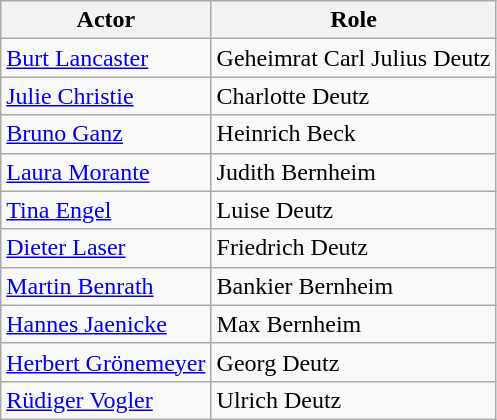<table class="wikitable">
<tr>
<th>Actor</th>
<th>Role</th>
</tr>
<tr>
<td><a href='#'>Burt Lancaster</a></td>
<td>Geheimrat Carl Julius Deutz</td>
</tr>
<tr>
<td><a href='#'>Julie Christie</a></td>
<td>Charlotte Deutz</td>
</tr>
<tr>
<td><a href='#'>Bruno Ganz</a></td>
<td>Heinrich Beck</td>
</tr>
<tr>
<td><a href='#'>Laura Morante</a></td>
<td>Judith Bernheim</td>
</tr>
<tr>
<td><a href='#'>Tina Engel</a></td>
<td>Luise Deutz</td>
</tr>
<tr>
<td><a href='#'>Dieter Laser</a></td>
<td>Friedrich Deutz</td>
</tr>
<tr>
<td><a href='#'>Martin Benrath</a></td>
<td>Bankier Bernheim</td>
</tr>
<tr>
<td><a href='#'>Hannes Jaenicke</a></td>
<td>Max Bernheim</td>
</tr>
<tr>
<td><a href='#'>Herbert Grönemeyer</a></td>
<td>Georg Deutz</td>
</tr>
<tr>
<td><a href='#'>Rüdiger Vogler</a></td>
<td>Ulrich Deutz</td>
</tr>
</table>
